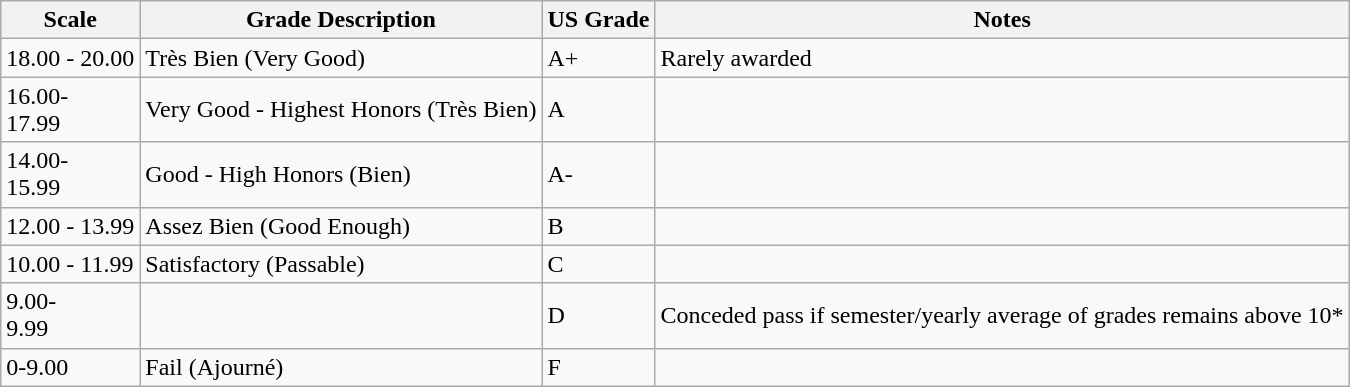<table class="wikitable">
<tr>
<th>Scale</th>
<th>Grade Description</th>
<th>US Grade</th>
<th>Notes</th>
</tr>
<tr>
<td>18.00 - 20.00</td>
<td>Très Bien (Very Good)</td>
<td>A+</td>
<td>Rarely awarded</td>
</tr>
<tr>
<td>16.00-<br>17.99</td>
<td>Very Good - Highest Honors (Très Bien)</td>
<td>A</td>
<td></td>
</tr>
<tr>
<td>14.00-<br>15.99</td>
<td>Good - High Honors (Bien)</td>
<td>A-</td>
<td></td>
</tr>
<tr>
<td>12.00 - 13.99</td>
<td>Assez Bien (Good Enough)</td>
<td>B</td>
<td></td>
</tr>
<tr>
<td>10.00 - 11.99</td>
<td>Satisfactory (Passable)</td>
<td>C</td>
<td></td>
</tr>
<tr>
<td>9.00-<br>9.99</td>
<td></td>
<td>D</td>
<td>Conceded pass if semester/yearly average of grades remains above 10*</td>
</tr>
<tr>
<td>0-9.00</td>
<td>Fail (Ajourné)</td>
<td>F</td>
<td></td>
</tr>
</table>
